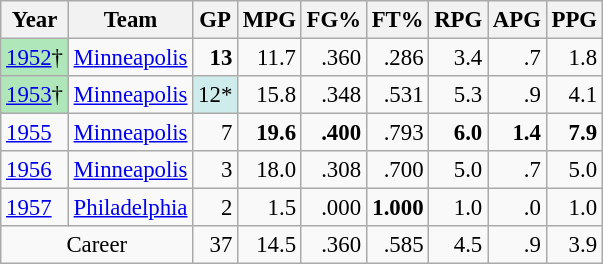<table class="wikitable sortable" style="font-size:95%; text-align:right;">
<tr>
<th>Year</th>
<th>Team</th>
<th>GP</th>
<th>MPG</th>
<th>FG%</th>
<th>FT%</th>
<th>RPG</th>
<th>APG</th>
<th>PPG</th>
</tr>
<tr>
<td style="text-align:left;background:#afe6ba;"><a href='#'>1952</a>†</td>
<td style="text-align:left;"><a href='#'>Minneapolis</a></td>
<td><strong>13</strong></td>
<td>11.7</td>
<td>.360</td>
<td>.286</td>
<td>3.4</td>
<td>.7</td>
<td>1.8</td>
</tr>
<tr>
<td style="text-align:left;background:#afe6ba;"><a href='#'>1953</a>†</td>
<td style="text-align:left;"><a href='#'>Minneapolis</a></td>
<td style="background:#cfecec;">12*</td>
<td>15.8</td>
<td>.348</td>
<td>.531</td>
<td>5.3</td>
<td>.9</td>
<td>4.1</td>
</tr>
<tr>
<td style="text-align:left;"><a href='#'>1955</a></td>
<td style="text-align:left;"><a href='#'>Minneapolis</a></td>
<td>7</td>
<td><strong>19.6</strong></td>
<td><strong>.400</strong></td>
<td>.793</td>
<td><strong>6.0</strong></td>
<td><strong>1.4</strong></td>
<td><strong>7.9</strong></td>
</tr>
<tr>
<td style="text-align:left;"><a href='#'>1956</a></td>
<td style="text-align:left;"><a href='#'>Minneapolis</a></td>
<td>3</td>
<td>18.0</td>
<td>.308</td>
<td>.700</td>
<td>5.0</td>
<td>.7</td>
<td>5.0</td>
</tr>
<tr>
<td style="text-align:left;"><a href='#'>1957</a></td>
<td style="text-align:left;"><a href='#'>Philadelphia</a></td>
<td>2</td>
<td>1.5</td>
<td>.000</td>
<td><strong>1.000</strong></td>
<td>1.0</td>
<td>.0</td>
<td>1.0</td>
</tr>
<tr>
<td colspan="2" style="text-align:center;">Career</td>
<td>37</td>
<td>14.5</td>
<td>.360</td>
<td>.585</td>
<td>4.5</td>
<td>.9</td>
<td>3.9</td>
</tr>
</table>
